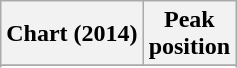<table class="wikitable plainrowheaders" style="text-align:center">
<tr>
<th scope="col">Chart (2014)</th>
<th scope="col">Peak<br>position</th>
</tr>
<tr>
</tr>
<tr>
</tr>
<tr>
</tr>
</table>
